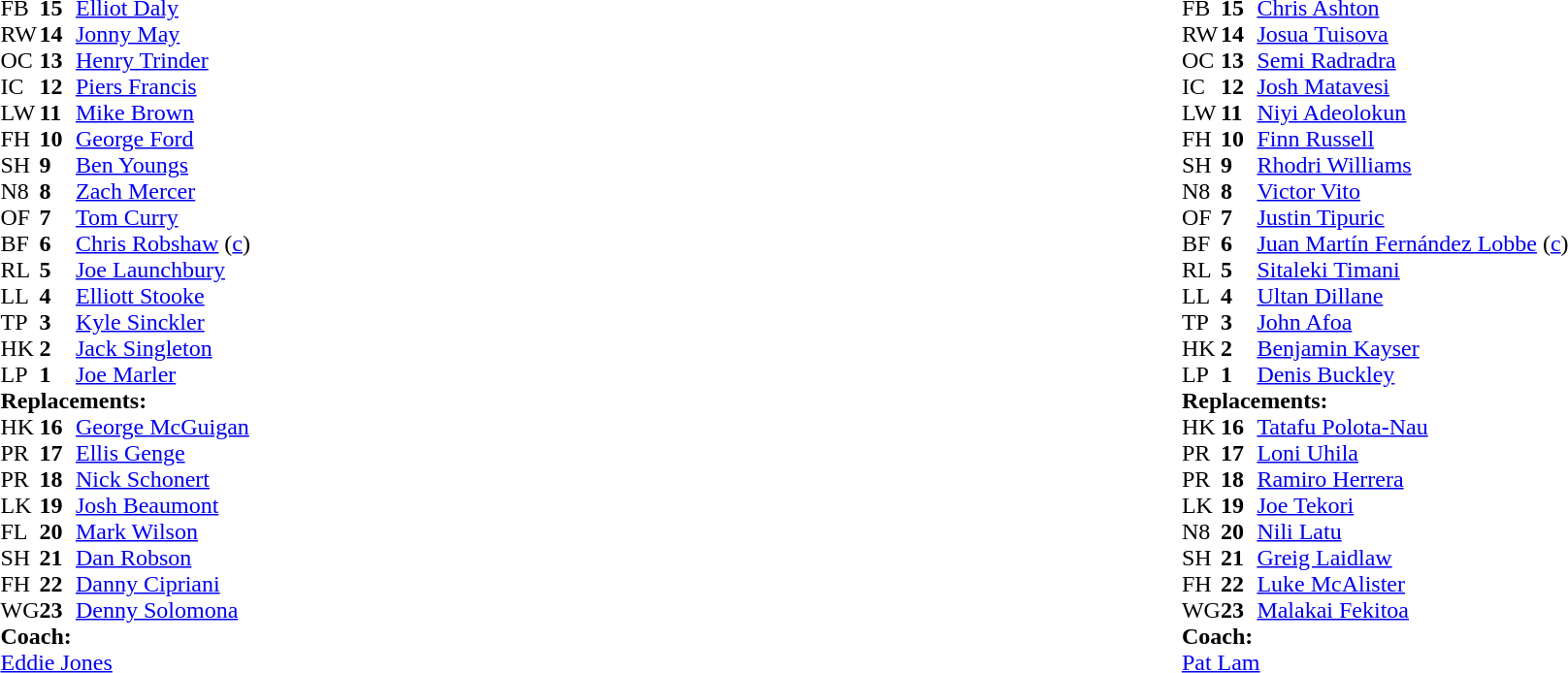<table style="width:100%;">
<tr>
<td style="vertical-align:top; width:50%;"><br><table style="font-size: 100%" cellspacing="0" cellpadding="0">
<tr>
<th width="25"></th>
<th width="25"></th>
</tr>
<tr>
<td>FB</td>
<td><strong>15</strong></td>
<td><a href='#'>Elliot Daly</a></td>
</tr>
<tr>
<td>RW</td>
<td><strong>14</strong></td>
<td><a href='#'>Jonny May</a></td>
</tr>
<tr>
<td>OC</td>
<td><strong>13</strong></td>
<td><a href='#'>Henry Trinder</a></td>
<td></td>
<td></td>
</tr>
<tr>
<td>IC</td>
<td><strong>12</strong></td>
<td><a href='#'>Piers Francis</a></td>
</tr>
<tr>
<td>LW</td>
<td><strong>11</strong></td>
<td><a href='#'>Mike Brown</a></td>
<td></td>
<td></td>
</tr>
<tr>
<td>FH</td>
<td><strong>10</strong></td>
<td><a href='#'>George Ford</a></td>
</tr>
<tr>
<td>SH</td>
<td><strong>9</strong></td>
<td><a href='#'>Ben Youngs</a></td>
<td></td>
<td></td>
</tr>
<tr>
<td>N8</td>
<td><strong>8</strong></td>
<td><a href='#'>Zach Mercer</a></td>
<td></td>
<td></td>
</tr>
<tr>
<td>OF</td>
<td><strong>7</strong></td>
<td><a href='#'>Tom Curry</a></td>
</tr>
<tr>
<td>BF</td>
<td><strong>6</strong></td>
<td><a href='#'>Chris Robshaw</a> (<a href='#'>c</a>)</td>
</tr>
<tr>
<td>RL</td>
<td><strong>5</strong></td>
<td><a href='#'>Joe Launchbury</a></td>
</tr>
<tr>
<td>LL</td>
<td><strong>4</strong></td>
<td><a href='#'>Elliott Stooke</a></td>
<td></td>
<td></td>
</tr>
<tr>
<td>TP</td>
<td><strong>3</strong></td>
<td><a href='#'>Kyle Sinckler</a></td>
<td></td>
<td></td>
</tr>
<tr>
<td>HK</td>
<td><strong>2</strong></td>
<td><a href='#'>Jack Singleton</a></td>
<td></td>
<td></td>
</tr>
<tr>
<td>LP</td>
<td><strong>1</strong></td>
<td><a href='#'>Joe Marler</a></td>
<td></td>
<td></td>
</tr>
<tr>
<td colspan="3"><strong>Replacements:</strong></td>
</tr>
<tr>
<td>HK</td>
<td><strong>16</strong></td>
<td><a href='#'>George McGuigan</a></td>
<td></td>
<td></td>
</tr>
<tr>
<td>PR</td>
<td><strong>17</strong></td>
<td><a href='#'>Ellis Genge</a></td>
<td></td>
<td></td>
</tr>
<tr>
<td>PR</td>
<td><strong>18</strong></td>
<td><a href='#'>Nick Schonert</a></td>
<td></td>
<td></td>
</tr>
<tr>
<td>LK</td>
<td><strong>19</strong></td>
<td><a href='#'>Josh Beaumont</a></td>
<td></td>
<td></td>
</tr>
<tr>
<td>FL</td>
<td><strong>20</strong></td>
<td><a href='#'>Mark Wilson</a></td>
<td></td>
<td></td>
</tr>
<tr>
<td>SH</td>
<td><strong>21</strong></td>
<td><a href='#'>Dan Robson</a></td>
<td></td>
<td></td>
</tr>
<tr>
<td>FH</td>
<td><strong>22</strong></td>
<td><a href='#'>Danny Cipriani</a></td>
<td></td>
<td></td>
</tr>
<tr>
<td>WG</td>
<td><strong>23</strong></td>
<td><a href='#'>Denny Solomona</a></td>
<td></td>
<td></td>
</tr>
<tr>
<td colspan="3"><strong>Coach:</strong></td>
</tr>
<tr>
<td colspan="4"> <a href='#'>Eddie Jones</a></td>
</tr>
</table>
</td>
<td style="vertical-align:top; width:50%;"><br><table cellspacing="0" cellpadding="0" style="font-size:100%; margin:auto;">
<tr>
<th width="25"></th>
<th width="25"></th>
</tr>
<tr>
<td>FB</td>
<td><strong>15</strong></td>
<td> <a href='#'>Chris Ashton</a></td>
</tr>
<tr>
<td>RW</td>
<td><strong>14</strong></td>
<td> <a href='#'>Josua Tuisova</a></td>
</tr>
<tr>
<td>OC</td>
<td><strong>13</strong></td>
<td> <a href='#'>Semi Radradra</a></td>
</tr>
<tr>
<td>IC</td>
<td><strong>12</strong></td>
<td> <a href='#'>Josh Matavesi</a></td>
<td></td>
<td></td>
</tr>
<tr>
<td>LW</td>
<td><strong>11</strong></td>
<td> <a href='#'>Niyi Adeolokun</a></td>
</tr>
<tr>
<td>FH</td>
<td><strong>10</strong></td>
<td> <a href='#'>Finn Russell</a></td>
<td></td>
<td></td>
</tr>
<tr>
<td>SH</td>
<td><strong>9</strong></td>
<td> <a href='#'>Rhodri Williams</a></td>
<td></td>
<td></td>
</tr>
<tr>
<td>N8</td>
<td><strong>8</strong></td>
<td> <a href='#'>Victor Vito</a></td>
</tr>
<tr>
<td>OF</td>
<td><strong>7</strong></td>
<td> <a href='#'>Justin Tipuric</a></td>
</tr>
<tr>
<td>BF</td>
<td><strong>6</strong></td>
<td> <a href='#'>Juan Martín Fernández Lobbe</a> (<a href='#'>c</a>)</td>
<td></td>
<td></td>
</tr>
<tr>
<td>RL</td>
<td><strong>5</strong></td>
<td> <a href='#'>Sitaleki Timani</a></td>
<td></td>
<td></td>
</tr>
<tr>
<td>LL</td>
<td><strong>4</strong></td>
<td> <a href='#'>Ultan Dillane</a></td>
</tr>
<tr>
<td>TP</td>
<td><strong>3</strong></td>
<td> <a href='#'>John Afoa</a></td>
<td></td>
<td></td>
</tr>
<tr>
<td>HK</td>
<td><strong>2</strong></td>
<td> <a href='#'>Benjamin Kayser</a></td>
<td></td>
<td></td>
</tr>
<tr>
<td>LP</td>
<td><strong>1</strong></td>
<td> <a href='#'>Denis Buckley</a></td>
<td></td>
<td></td>
</tr>
<tr>
<td colspan="3"><strong>Replacements:</strong></td>
</tr>
<tr>
<td>HK</td>
<td><strong>16</strong></td>
<td> <a href='#'>Tatafu Polota-Nau</a></td>
<td></td>
<td></td>
</tr>
<tr>
<td>PR</td>
<td><strong>17</strong></td>
<td> <a href='#'>Loni Uhila</a></td>
<td></td>
<td></td>
</tr>
<tr>
<td>PR</td>
<td><strong>18</strong></td>
<td> <a href='#'>Ramiro Herrera</a></td>
<td></td>
<td></td>
</tr>
<tr>
<td>LK</td>
<td><strong>19</strong></td>
<td> <a href='#'>Joe Tekori</a></td>
<td></td>
<td></td>
</tr>
<tr>
<td>N8</td>
<td><strong>20</strong></td>
<td> <a href='#'>Nili Latu</a></td>
<td></td>
<td></td>
</tr>
<tr>
<td>SH</td>
<td><strong>21</strong></td>
<td> <a href='#'>Greig Laidlaw</a></td>
<td></td>
<td></td>
</tr>
<tr>
<td>FH</td>
<td><strong>22</strong></td>
<td> <a href='#'>Luke McAlister</a></td>
<td></td>
<td></td>
</tr>
<tr>
<td>WG</td>
<td><strong>23</strong></td>
<td> <a href='#'>Malakai Fekitoa</a></td>
<td></td>
<td></td>
</tr>
<tr>
<td colspan="3"><strong>Coach:</strong></td>
</tr>
<tr>
<td colspan="4"> <a href='#'>Pat Lam</a></td>
</tr>
</table>
</td>
</tr>
</table>
